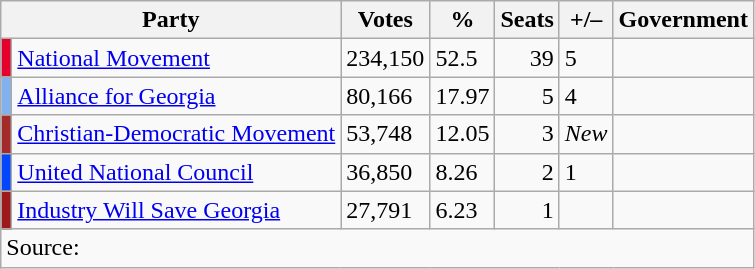<table class="wikitable">
<tr>
<th colspan="2">Party</th>
<th scope="col">Votes</th>
<th scope="col">%</th>
<th scope="col">Seats</th>
<th scope="col">+/–</th>
<th scope="col">Government</th>
</tr>
<tr>
<td style="background:#e4012e"></td>
<td align=left><a href='#'>National Movement</a></td>
<td>234,150</td>
<td>52.5</td>
<td align=right>39</td>
<td> 5</td>
<td></td>
</tr>
<tr>
<td style="background:#82B1EE"></td>
<td align=left><a href='#'>Alliance for Georgia</a></td>
<td>80,166</td>
<td>17.97</td>
<td align=right>5</td>
<td> 4</td>
<td></td>
</tr>
<tr>
<td style="background:#A52A2A"></td>
<td align=left><a href='#'>Christian-Democratic Movement</a></td>
<td>53,748</td>
<td>12.05</td>
<td align=right>3</td>
<td><em>New</em></td>
<td></td>
</tr>
<tr>
<td style="background:#0247FE"></td>
<td align=left><a href='#'>United National Council</a></td>
<td>36,850</td>
<td>8.26</td>
<td align=right>2</td>
<td> 1</td>
<td></td>
</tr>
<tr>
<td style="background:#9E1A1A"></td>
<td align=left><a href='#'>Industry Will Save Georgia</a></td>
<td>27,791</td>
<td>6.23</td>
<td align=right>1</td>
<td></td>
<td></td>
</tr>
<tr>
<td colspan=7>Source: </td>
</tr>
</table>
